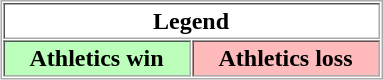<table align="center" border="1" cellpadding="2" cellspacing="1" style="border:1px solid #aaa">
<tr>
<th colspan="4">Legend</th>
</tr>
<tr>
<th bgcolor="bbffbb" width="119px">Athletics win</th>
<th bgcolor="ffbbbb" width="119px">Athletics loss</th>
</tr>
</table>
